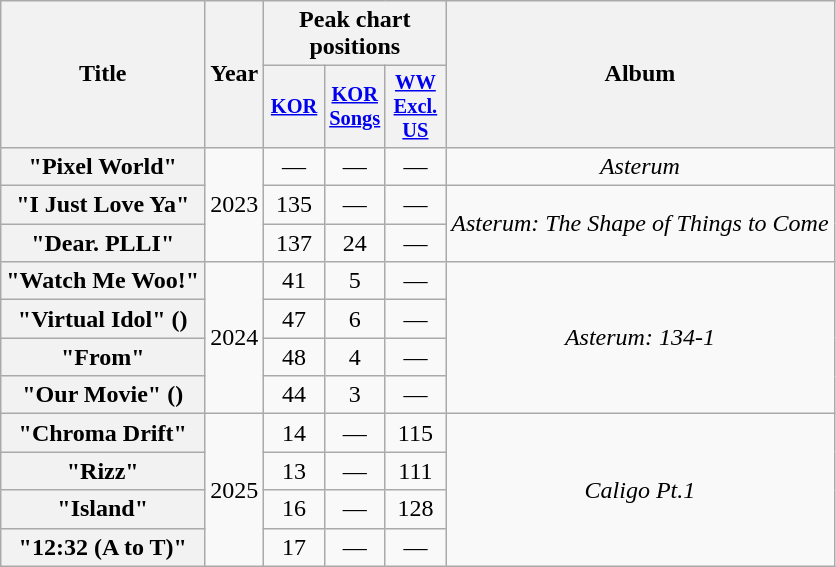<table class="wikitable plainrowheaders" style="text-align:center">
<tr>
<th scope="col" rowspan="2">Title</th>
<th scope="col" rowspan="2">Year</th>
<th scope="col" colspan="3">Peak chart positions</th>
<th scope="col" rowspan="2">Album</th>
</tr>
<tr>
<th scope="col" style="font-size:85%;width:2.5em"><a href='#'>KOR</a><br></th>
<th scope="col" style="font-size:85%;width:2.5em"><a href='#'>KOR<br>Songs</a><br></th>
<th scope="col" style="font-size:85%;width:2.5em"><a href='#'>WW<br>Excl.<br>US</a><br></th>
</tr>
<tr>
<th scope="row">"Pixel World"</th>
<td rowspan="3">2023</td>
<td>—</td>
<td>—</td>
<td>—</td>
<td><em>Asterum</em></td>
</tr>
<tr>
<th scope="row">"I Just Love Ya"</th>
<td>135</td>
<td>—</td>
<td>—</td>
<td rowspan="2"><em>Asterum: The Shape of Things to Come</em></td>
</tr>
<tr>
<th scope="row">"Dear. PLLI"</th>
<td>137</td>
<td>24</td>
<td>—</td>
</tr>
<tr>
<th scope="row">"Watch Me Woo!"</th>
<td rowspan="4">2024</td>
<td>41</td>
<td>5</td>
<td>—</td>
<td rowspan="4"><em>Asterum: 134-1</em></td>
</tr>
<tr>
<th scope="row">"Virtual Idol" ()</th>
<td>47</td>
<td>6</td>
<td>—</td>
</tr>
<tr>
<th scope="row">"From"</th>
<td>48</td>
<td>4</td>
<td>—</td>
</tr>
<tr>
<th scope="row">"Our Movie" ()</th>
<td>44</td>
<td>3</td>
<td>—</td>
</tr>
<tr>
<th scope="row">"Chroma Drift"</th>
<td rowspan="4">2025</td>
<td>14</td>
<td>—</td>
<td>115</td>
<td rowspan="4"><em>Caligo Pt.1</em></td>
</tr>
<tr>
<th scope="row">"Rizz"</th>
<td>13</td>
<td>—</td>
<td>111</td>
</tr>
<tr>
<th scope="row">"Island"</th>
<td>16</td>
<td>—</td>
<td>128</td>
</tr>
<tr>
<th scope="row">"12:32 (A to T)"</th>
<td>17</td>
<td>—</td>
<td>—</td>
</tr>
</table>
